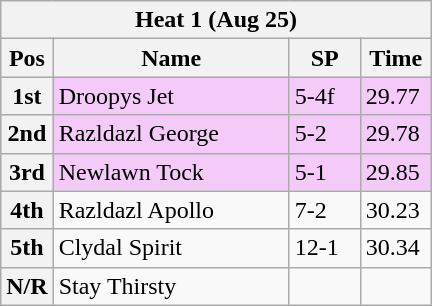<table class="wikitable">
<tr>
<th colspan="6">Heat 1 (Aug 25)</th>
</tr>
<tr>
<th width=20>Pos</th>
<th width=150>Name</th>
<th width=40>SP</th>
<th width=40>Time</th>
</tr>
<tr style="background: #f4caf9;">
<th>1st</th>
<td>Droopys Jet</td>
<td>5-4f</td>
<td>29.77</td>
</tr>
<tr style="background: #f4caf9;">
<th>2nd</th>
<td>Razldazl George</td>
<td>5-2</td>
<td>29.78</td>
</tr>
<tr style="background: #f4caf9;">
<th>3rd</th>
<td>Newlawn Tock</td>
<td>5-1</td>
<td>29.85</td>
</tr>
<tr>
<th>4th</th>
<td>Razldazl Apollo</td>
<td>7-2</td>
<td>30.23</td>
</tr>
<tr>
<th>5th</th>
<td>Clydal Spirit</td>
<td>12-1</td>
<td>30.34</td>
</tr>
<tr>
<th>N/R</th>
<td>Stay Thirsty</td>
<td></td>
<td></td>
</tr>
</table>
